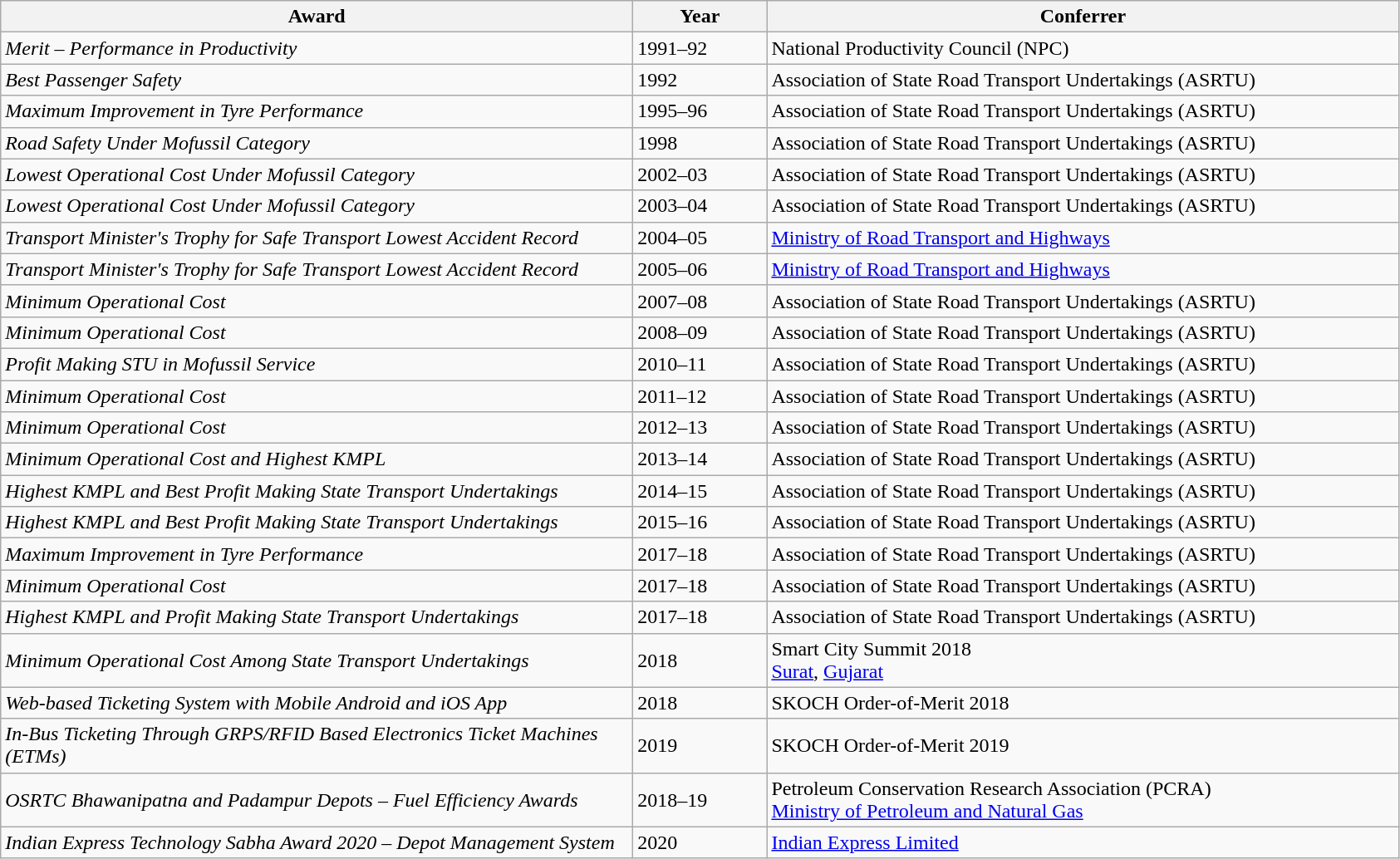<table class="wikitable sortable" style="border: 1px solid #ADADAD; margin-bottom: 10px; padding-bottom: 5px;">
<tr>
<th style="width:500px;">Award</th>
<th style="width:100px; text-align: center;">Year</th>
<th style="width:500px;">Conferrer</th>
</tr>
<tr>
<td><em>Merit – Performance in Productivity</em></td>
<td>1991–92</td>
<td>National Productivity Council (NPC)</td>
</tr>
<tr>
<td><em>Best Passenger Safety</em></td>
<td>1992</td>
<td>Association of State Road Transport Undertakings (ASRTU)</td>
</tr>
<tr>
<td><em>Maximum Improvement in Tyre Performance</em></td>
<td>1995–96</td>
<td>Association of State Road Transport Undertakings (ASRTU)</td>
</tr>
<tr>
<td><em>Road Safety Under Mofussil Category</em></td>
<td>1998</td>
<td>Association of State Road Transport Undertakings (ASRTU)</td>
</tr>
<tr>
<td><em>Lowest Operational Cost Under Mofussil Category</em></td>
<td>2002–03</td>
<td>Association of State Road Transport Undertakings (ASRTU)</td>
</tr>
<tr>
<td><em>Lowest Operational Cost Under Mofussil Category</em></td>
<td>2003–04</td>
<td>Association of State Road Transport Undertakings (ASRTU)</td>
</tr>
<tr>
<td><em>Transport Minister's Trophy for Safe Transport Lowest Accident Record</em></td>
<td>2004–05</td>
<td><a href='#'>Ministry of Road Transport and Highways</a></td>
</tr>
<tr>
<td><em>Transport Minister's Trophy for Safe Transport Lowest Accident Record</em></td>
<td>2005–06</td>
<td><a href='#'>Ministry of Road Transport and Highways</a></td>
</tr>
<tr>
<td><em>Minimum Operational Cost</em></td>
<td>2007–08</td>
<td>Association of State Road Transport Undertakings (ASRTU)</td>
</tr>
<tr>
<td><em>Minimum Operational Cost</em></td>
<td>2008–09</td>
<td>Association of State Road Transport Undertakings (ASRTU)</td>
</tr>
<tr>
<td><em>Profit Making STU in Mofussil Service</em></td>
<td>2010–11</td>
<td>Association of State Road Transport Undertakings (ASRTU)</td>
</tr>
<tr>
<td><em>Minimum Operational Cost</em></td>
<td>2011–12</td>
<td>Association of State Road Transport Undertakings (ASRTU)</td>
</tr>
<tr>
<td><em>Minimum Operational Cost</em></td>
<td>2012–13</td>
<td>Association of State Road Transport Undertakings (ASRTU)</td>
</tr>
<tr>
<td><em>Minimum Operational Cost and Highest KMPL</em></td>
<td>2013–14</td>
<td>Association of State Road Transport Undertakings (ASRTU)</td>
</tr>
<tr>
<td><em>Highest KMPL and Best Profit Making State Transport Undertakings</em></td>
<td>2014–15</td>
<td>Association of State Road Transport Undertakings (ASRTU)</td>
</tr>
<tr>
<td><em>Highest KMPL and Best Profit Making State Transport Undertakings</em></td>
<td>2015–16</td>
<td>Association of State Road Transport Undertakings (ASRTU)</td>
</tr>
<tr>
<td><em>Maximum Improvement in Tyre Performance</em></td>
<td>2017–18</td>
<td>Association of State Road Transport Undertakings (ASRTU)</td>
</tr>
<tr>
<td><em>Minimum Operational Cost</em></td>
<td>2017–18</td>
<td>Association of State Road Transport Undertakings (ASRTU)</td>
</tr>
<tr>
<td><em>Highest KMPL and Profit Making State Transport Undertakings</em></td>
<td>2017–18</td>
<td>Association of State Road Transport Undertakings (ASRTU)</td>
</tr>
<tr>
<td><em>Minimum Operational Cost Among State Transport Undertakings</em></td>
<td>2018</td>
<td>Smart City Summit 2018 <br> <a href='#'>Surat</a>, <a href='#'>Gujarat</a></td>
</tr>
<tr>
<td><em>Web-based Ticketing System with Mobile Android and iOS App</em></td>
<td>2018</td>
<td>SKOCH Order-of-Merit 2018</td>
</tr>
<tr>
<td><em>In-Bus Ticketing Through GRPS/RFID Based Electronics Ticket Machines (ETMs)</em></td>
<td>2019</td>
<td>SKOCH Order-of-Merit 2019</td>
</tr>
<tr>
<td><em>OSRTC Bhawanipatna and Padampur Depots – Fuel Efficiency Awards</em></td>
<td>2018–19</td>
<td>Petroleum Conservation Research Association (PCRA) <br> <a href='#'>Ministry of Petroleum and Natural Gas</a></td>
</tr>
<tr>
<td><em>Indian Express Technology Sabha Award 2020 – Depot Management System</em></td>
<td>2020</td>
<td><a href='#'>Indian Express Limited</a></td>
</tr>
</table>
